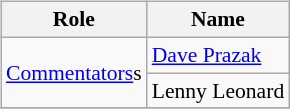<table class=wikitable style="font-size:90%; margin: 0.5em 0 0.5em 1em; float: right; clear: right;">
<tr>
<th>Role</th>
<th>Name</th>
</tr>
<tr>
<td rowspan=2><a href='#'>Commentators</a>s</td>
<td><a href='#'>Dave Prazak</a></td>
</tr>
<tr>
<td>Lenny Leonard</td>
</tr>
<tr>
</tr>
</table>
